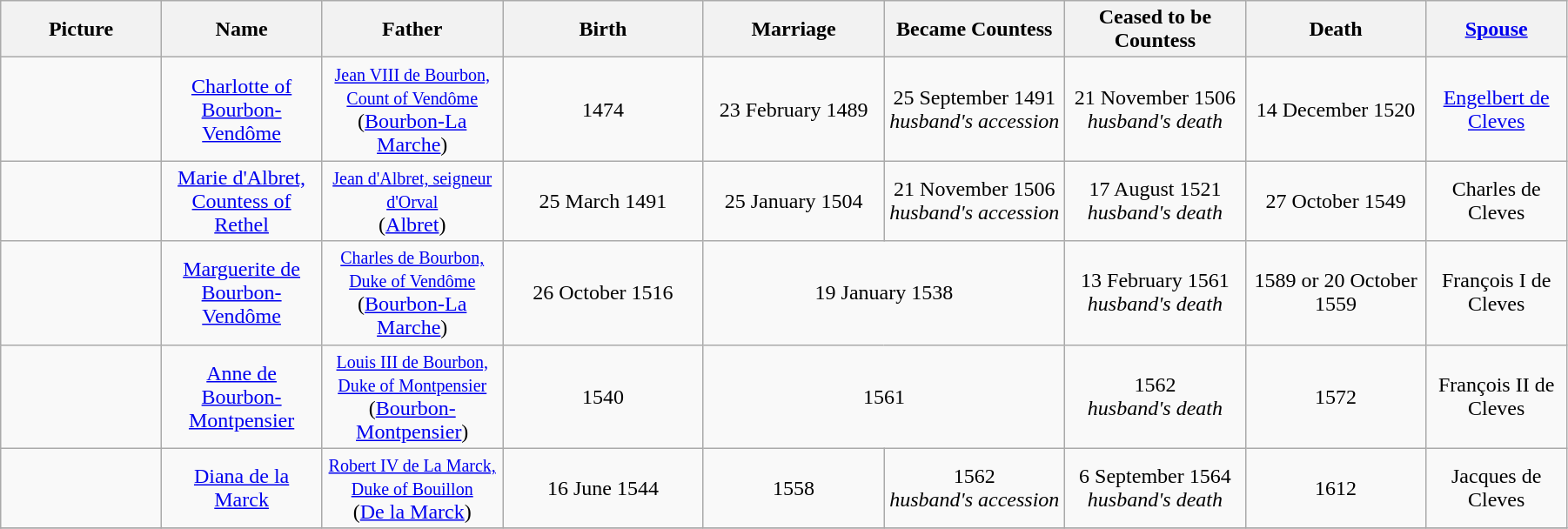<table width=95% class="wikitable">
<tr>
<th width = "8%">Picture</th>
<th width = "8%">Name</th>
<th width = "9%">Father</th>
<th width = "10%">Birth</th>
<th width = "9%">Marriage</th>
<th width = "9%">Became Countess</th>
<th width = "9%">Ceased to be Countess</th>
<th width = "9%">Death</th>
<th width = "7%"><a href='#'>Spouse</a></th>
</tr>
<tr>
<td align=center></td>
<td align=center><a href='#'>Charlotte of Bourbon-Vendôme</a></td>
<td align="center"><small><a href='#'>Jean VIII de Bourbon, Count of Vendôme</a></small><br>(<a href='#'>Bourbon-La Marche</a>)</td>
<td align="center">1474</td>
<td align="center">23 February 1489</td>
<td align="center">25 September 1491<br><em>husband's accession</em></td>
<td align="center">21 November 1506<br><em>husband's death</em></td>
<td align="center">14 December 1520</td>
<td align="center"><a href='#'>Engelbert de Cleves</a></td>
</tr>
<tr>
<td align="center"></td>
<td align="center"><a href='#'>Marie d'Albret, Countess of Rethel</a></td>
<td align="center"><small><a href='#'>Jean d'Albret, seigneur d'Orval</a></small><br>(<a href='#'>Albret</a>)</td>
<td align="center">25 March 1491</td>
<td align="center">25 January 1504</td>
<td align="center">21 November 1506<br><em>husband's accession</em></td>
<td align="center">17 August 1521<br><em>husband's death</em></td>
<td align="center">27 October 1549</td>
<td align="center">Charles de Cleves</td>
</tr>
<tr>
<td align=center></td>
<td align=center><a href='#'>Marguerite de Bourbon-Vendôme</a></td>
<td align="center"><small><a href='#'>Charles de Bourbon, Duke of Vendôme</a></small><br>(<a href='#'>Bourbon-La Marche</a>)</td>
<td align="center">26 October 1516</td>
<td align="center" colspan="2">19 January 1538</td>
<td align="center">13 February 1561<br><em>husband's death</em></td>
<td align="center">1589 or 20 October 1559</td>
<td align="center">François I de Cleves</td>
</tr>
<tr>
<td align=center></td>
<td align=center><a href='#'>Anne de Bourbon-Montpensier</a></td>
<td align="center"><small><a href='#'>Louis III de Bourbon, Duke of Montpensier</a></small><br>(<a href='#'>Bourbon-Montpensier</a>)</td>
<td align="center">1540</td>
<td align="center" colspan="2">1561</td>
<td align="center">1562<br><em>husband's death</em></td>
<td align="center">1572</td>
<td align="center">François II de Cleves</td>
</tr>
<tr>
<td align="cente"r></td>
<td align="center"><a href='#'>Diana de la Marck</a></td>
<td align="center"><small><a href='#'>Robert IV de La Marck, Duke of Bouillon</a></small><br>(<a href='#'>De la Marck</a>)</td>
<td align="center">16 June 1544</td>
<td align="center">1558</td>
<td align="center">1562<br><em>husband's accession</em></td>
<td align="center">6 September 1564<br><em>husband's death</em></td>
<td align="center">1612</td>
<td align="center">Jacques de Cleves</td>
</tr>
<tr>
</tr>
</table>
